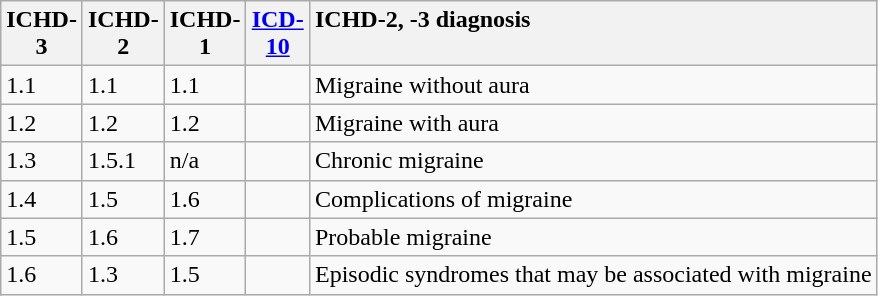<table class="wikitable sortable" border="1">
<tr>
<th style="text-align:center;" width="35">ICHD-3</th>
<th style="text-align:center;" width="35">ICHD-2</th>
<th style="text-align:center;" width="35">ICHD-1</th>
<th style="text-align:center;" width="35"><a href='#'>ICD-10</a></th>
<th style="text-align:left;" valign="top" class="unsortable">ICHD-2, -3 diagnosis</th>
</tr>
<tr>
<td>1.1</td>
<td>1.1</td>
<td>1.1</td>
<td></td>
<td>Migraine without aura</td>
</tr>
<tr>
<td>1.2</td>
<td>1.2</td>
<td>1.2</td>
<td></td>
<td>Migraine with aura</td>
</tr>
<tr>
<td>1.3</td>
<td>1.5.1</td>
<td>n/a</td>
<td></td>
<td>Chronic migraine</td>
</tr>
<tr>
<td>1.4</td>
<td>1.5</td>
<td>1.6</td>
<td></td>
<td>Complications of migraine</td>
</tr>
<tr>
<td>1.5</td>
<td>1.6</td>
<td>1.7</td>
<td></td>
<td>Probable migraine</td>
</tr>
<tr>
<td>1.6</td>
<td>1.3</td>
<td>1.5</td>
<td></td>
<td>Episodic syndromes that may be associated with migraine</td>
</tr>
</table>
